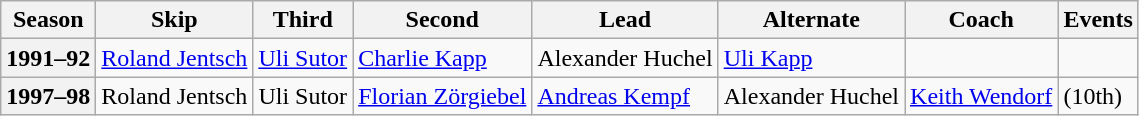<table class="wikitable">
<tr>
<th scope="col">Season</th>
<th scope="col">Skip</th>
<th scope="col">Third</th>
<th scope="col">Second</th>
<th scope="col">Lead</th>
<th scope="col">Alternate</th>
<th scope="col">Coach</th>
<th scope="col">Events</th>
</tr>
<tr>
<th scope="row">1991–92</th>
<td><a href='#'>Roland Jentsch</a></td>
<td><a href='#'>Uli Sutor</a></td>
<td><a href='#'>Charlie Kapp</a></td>
<td>Alexander Huchel</td>
<td><a href='#'>Uli Kapp</a></td>
<td></td>
<td> </td>
</tr>
<tr>
<th scope="row">1997–98</th>
<td>Roland Jentsch</td>
<td>Uli Sutor</td>
<td><a href='#'>Florian Zörgiebel</a></td>
<td><a href='#'>Andreas Kempf</a></td>
<td>Alexander Huchel</td>
<td><a href='#'>Keith Wendorf</a></td>
<td> (10th)</td>
</tr>
</table>
